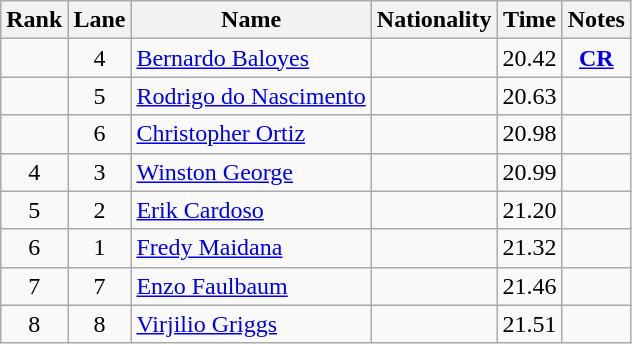<table class="wikitable sortable" style="text-align:center">
<tr>
<th>Rank</th>
<th>Lane</th>
<th>Name</th>
<th>Nationality</th>
<th>Time</th>
<th>Notes</th>
</tr>
<tr>
<td></td>
<td>4</td>
<td align=left><a href='#'>Bernardo Baloyes</a></td>
<td align=left></td>
<td>20.42</td>
<td><strong><a href='#'>CR</a></strong></td>
</tr>
<tr>
<td></td>
<td>5</td>
<td align=left><a href='#'>Rodrigo do Nascimento</a></td>
<td align=left></td>
<td>20.63</td>
<td></td>
</tr>
<tr>
<td></td>
<td>6</td>
<td align=left><a href='#'>Christopher Ortiz</a></td>
<td align=left></td>
<td>20.98</td>
<td></td>
</tr>
<tr>
<td>4</td>
<td>3</td>
<td align=left><a href='#'>Winston George</a></td>
<td align=left></td>
<td>20.99</td>
<td></td>
</tr>
<tr>
<td>5</td>
<td>2</td>
<td align=left><a href='#'>Erik Cardoso</a></td>
<td align=left></td>
<td>21.20</td>
<td></td>
</tr>
<tr>
<td>6</td>
<td>1</td>
<td align=left><a href='#'>Fredy Maidana</a></td>
<td align=left></td>
<td>21.32</td>
<td></td>
</tr>
<tr>
<td>7</td>
<td>7</td>
<td align=left><a href='#'>Enzo Faulbaum</a></td>
<td align=left></td>
<td>21.46</td>
<td></td>
</tr>
<tr>
<td>8</td>
<td>8</td>
<td align=left><a href='#'>Virjilio Griggs</a></td>
<td align=left></td>
<td>21.51</td>
<td></td>
</tr>
</table>
